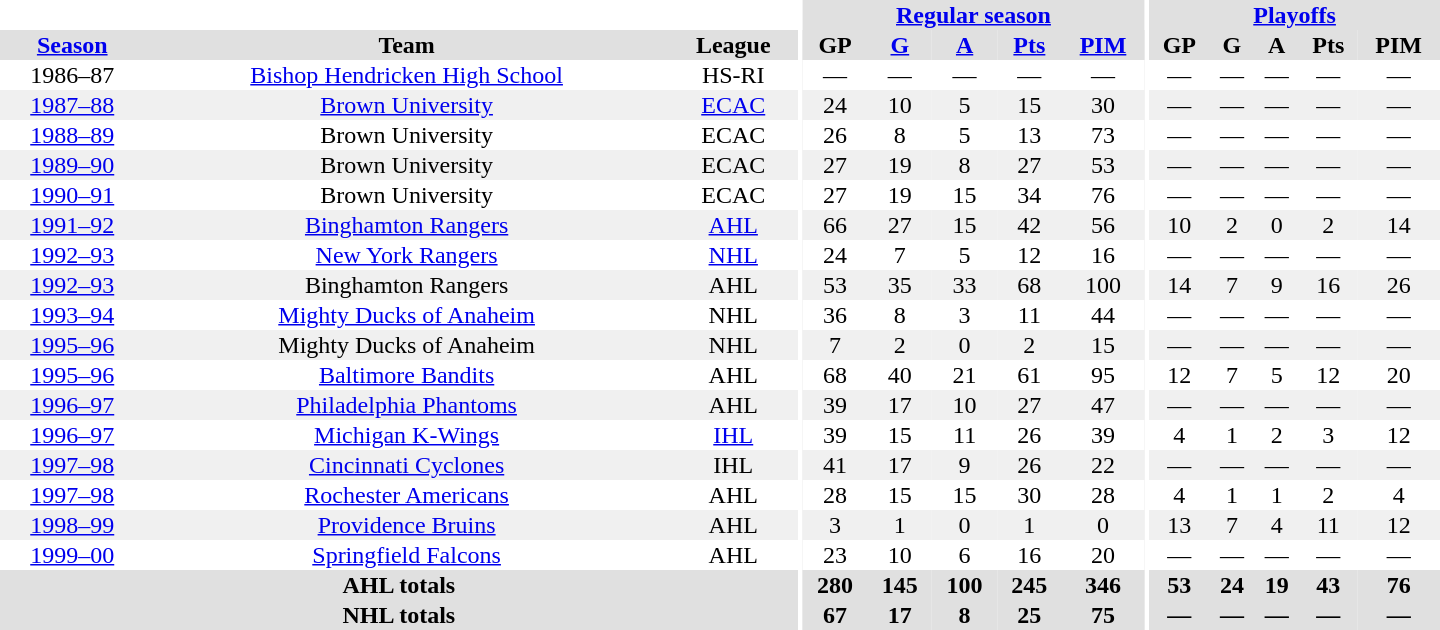<table border="0" cellpadding="1" cellspacing="0" style="text-align:center; width:60em">
<tr bgcolor="#e0e0e0">
<th colspan="3" bgcolor="#ffffff"></th>
<th rowspan="100" bgcolor="#ffffff"></th>
<th colspan="5"><a href='#'>Regular season</a></th>
<th rowspan="100" bgcolor="#ffffff"></th>
<th colspan="5"><a href='#'>Playoffs</a></th>
</tr>
<tr bgcolor="#e0e0e0">
<th><a href='#'>Season</a></th>
<th>Team</th>
<th>League</th>
<th>GP</th>
<th><a href='#'>G</a></th>
<th><a href='#'>A</a></th>
<th><a href='#'>Pts</a></th>
<th><a href='#'>PIM</a></th>
<th>GP</th>
<th>G</th>
<th>A</th>
<th>Pts</th>
<th>PIM</th>
</tr>
<tr>
<td>1986–87</td>
<td><a href='#'>Bishop Hendricken High School</a></td>
<td>HS-RI</td>
<td>—</td>
<td>—</td>
<td>—</td>
<td>—</td>
<td>—</td>
<td>—</td>
<td>—</td>
<td>—</td>
<td>—</td>
<td>—</td>
</tr>
<tr bgcolor="#f0f0f0">
<td><a href='#'>1987–88</a></td>
<td><a href='#'>Brown University</a></td>
<td><a href='#'>ECAC</a></td>
<td>24</td>
<td>10</td>
<td>5</td>
<td>15</td>
<td>30</td>
<td>—</td>
<td>—</td>
<td>—</td>
<td>—</td>
<td>—</td>
</tr>
<tr>
<td><a href='#'>1988–89</a></td>
<td>Brown University</td>
<td>ECAC</td>
<td>26</td>
<td>8</td>
<td>5</td>
<td>13</td>
<td>73</td>
<td>—</td>
<td>—</td>
<td>—</td>
<td>—</td>
<td>—</td>
</tr>
<tr bgcolor="#f0f0f0">
<td><a href='#'>1989–90</a></td>
<td>Brown University</td>
<td>ECAC</td>
<td>27</td>
<td>19</td>
<td>8</td>
<td>27</td>
<td>53</td>
<td>—</td>
<td>—</td>
<td>—</td>
<td>—</td>
<td>—</td>
</tr>
<tr>
<td><a href='#'>1990–91</a></td>
<td>Brown University</td>
<td>ECAC</td>
<td>27</td>
<td>19</td>
<td>15</td>
<td>34</td>
<td>76</td>
<td>—</td>
<td>—</td>
<td>—</td>
<td>—</td>
<td>—</td>
</tr>
<tr bgcolor="#f0f0f0">
<td><a href='#'>1991–92</a></td>
<td><a href='#'>Binghamton Rangers</a></td>
<td><a href='#'>AHL</a></td>
<td>66</td>
<td>27</td>
<td>15</td>
<td>42</td>
<td>56</td>
<td>10</td>
<td>2</td>
<td>0</td>
<td>2</td>
<td>14</td>
</tr>
<tr>
<td><a href='#'>1992–93</a></td>
<td><a href='#'>New York Rangers</a></td>
<td><a href='#'>NHL</a></td>
<td>24</td>
<td>7</td>
<td>5</td>
<td>12</td>
<td>16</td>
<td>—</td>
<td>—</td>
<td>—</td>
<td>—</td>
<td>—</td>
</tr>
<tr bgcolor="#f0f0f0">
<td><a href='#'>1992–93</a></td>
<td>Binghamton Rangers</td>
<td>AHL</td>
<td>53</td>
<td>35</td>
<td>33</td>
<td>68</td>
<td>100</td>
<td>14</td>
<td>7</td>
<td>9</td>
<td>16</td>
<td>26</td>
</tr>
<tr>
<td><a href='#'>1993–94</a></td>
<td><a href='#'>Mighty Ducks of Anaheim</a></td>
<td>NHL</td>
<td>36</td>
<td>8</td>
<td>3</td>
<td>11</td>
<td>44</td>
<td>—</td>
<td>—</td>
<td>—</td>
<td>—</td>
<td>—</td>
</tr>
<tr bgcolor="#f0f0f0">
<td><a href='#'>1995–96</a></td>
<td>Mighty Ducks of Anaheim</td>
<td>NHL</td>
<td>7</td>
<td>2</td>
<td>0</td>
<td>2</td>
<td>15</td>
<td>—</td>
<td>—</td>
<td>—</td>
<td>—</td>
<td>—</td>
</tr>
<tr>
<td><a href='#'>1995–96</a></td>
<td><a href='#'>Baltimore Bandits</a></td>
<td>AHL</td>
<td>68</td>
<td>40</td>
<td>21</td>
<td>61</td>
<td>95</td>
<td>12</td>
<td>7</td>
<td>5</td>
<td>12</td>
<td>20</td>
</tr>
<tr bgcolor="#f0f0f0">
<td><a href='#'>1996–97</a></td>
<td><a href='#'>Philadelphia Phantoms</a></td>
<td>AHL</td>
<td>39</td>
<td>17</td>
<td>10</td>
<td>27</td>
<td>47</td>
<td>—</td>
<td>—</td>
<td>—</td>
<td>—</td>
<td>—</td>
</tr>
<tr>
<td><a href='#'>1996–97</a></td>
<td><a href='#'>Michigan K-Wings</a></td>
<td><a href='#'>IHL</a></td>
<td>39</td>
<td>15</td>
<td>11</td>
<td>26</td>
<td>39</td>
<td>4</td>
<td>1</td>
<td>2</td>
<td>3</td>
<td>12</td>
</tr>
<tr bgcolor="#f0f0f0">
<td><a href='#'>1997–98</a></td>
<td><a href='#'>Cincinnati Cyclones</a></td>
<td>IHL</td>
<td>41</td>
<td>17</td>
<td>9</td>
<td>26</td>
<td>22</td>
<td>—</td>
<td>—</td>
<td>—</td>
<td>—</td>
<td>—</td>
</tr>
<tr>
<td><a href='#'>1997–98</a></td>
<td><a href='#'>Rochester Americans</a></td>
<td>AHL</td>
<td>28</td>
<td>15</td>
<td>15</td>
<td>30</td>
<td>28</td>
<td>4</td>
<td>1</td>
<td>1</td>
<td>2</td>
<td>4</td>
</tr>
<tr bgcolor="#f0f0f0">
<td><a href='#'>1998–99</a></td>
<td><a href='#'>Providence Bruins</a></td>
<td>AHL</td>
<td>3</td>
<td>1</td>
<td>0</td>
<td>1</td>
<td>0</td>
<td>13</td>
<td>7</td>
<td>4</td>
<td>11</td>
<td>12</td>
</tr>
<tr>
<td><a href='#'>1999–00</a></td>
<td><a href='#'>Springfield Falcons</a></td>
<td>AHL</td>
<td>23</td>
<td>10</td>
<td>6</td>
<td>16</td>
<td>20</td>
<td>—</td>
<td>—</td>
<td>—</td>
<td>—</td>
<td>—</td>
</tr>
<tr bgcolor="#e0e0e0">
<th colspan="3">AHL totals</th>
<th>280</th>
<th>145</th>
<th>100</th>
<th>245</th>
<th>346</th>
<th>53</th>
<th>24</th>
<th>19</th>
<th>43</th>
<th>76</th>
</tr>
<tr bgcolor="#e0e0e0">
<th colspan="3">NHL totals</th>
<th>67</th>
<th>17</th>
<th>8</th>
<th>25</th>
<th>75</th>
<th>—</th>
<th>—</th>
<th>—</th>
<th>—</th>
<th>—</th>
</tr>
</table>
